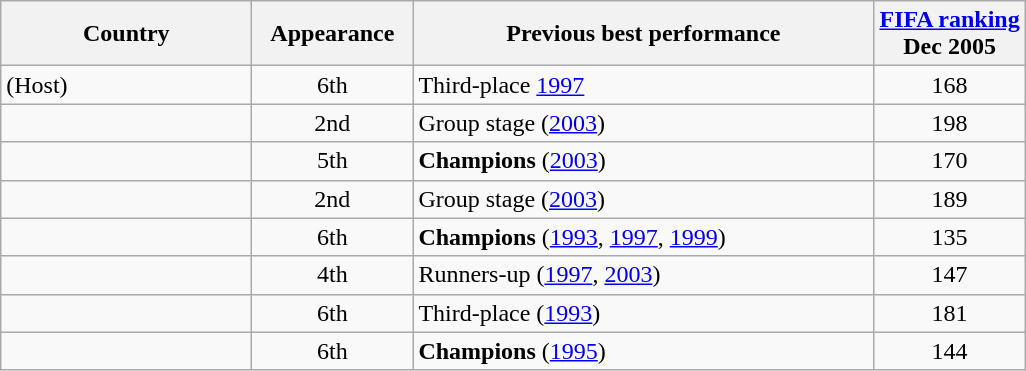<table class="wikitable sortable" style="text-align:left;">
<tr>
<th style="width:160px;">Country</th>
<th style="width:100px;">Appearance</th>
<th style="width:300px;">Previous best performance</th>
<th><a href='#'>FIFA ranking</a><br> Dec 2005</th>
</tr>
<tr>
<td> (Host)</td>
<td align=center>6th</td>
<td>Third-place <a href='#'>1997</a></td>
<td align=center>168</td>
</tr>
<tr>
<td></td>
<td align=center>2nd</td>
<td>Group stage (<a href='#'>2003</a>)</td>
<td align=center>198</td>
</tr>
<tr>
<td></td>
<td align=center>5th</td>
<td><strong>Champions</strong> (<a href='#'>2003</a>)</td>
<td align=center>170</td>
</tr>
<tr>
<td></td>
<td align=center>2nd</td>
<td>Group stage (<a href='#'>2003</a>)</td>
<td align=center>189</td>
</tr>
<tr>
<td></td>
<td align=center>6th</td>
<td><strong>Champions</strong> (<a href='#'>1993</a>, <a href='#'>1997</a>, <a href='#'>1999</a>)</td>
<td align=center>135</td>
</tr>
<tr>
<td></td>
<td align=center>4th</td>
<td>Runners-up (<a href='#'>1997</a>, <a href='#'>2003</a>)</td>
<td align=center>147</td>
</tr>
<tr>
<td></td>
<td align=center>6th</td>
<td>Third-place (<a href='#'>1993</a>)</td>
<td align=center>181</td>
</tr>
<tr>
<td></td>
<td align=center>6th</td>
<td><strong>Champions</strong> (<a href='#'>1995</a>)</td>
<td align=center>144</td>
</tr>
</table>
